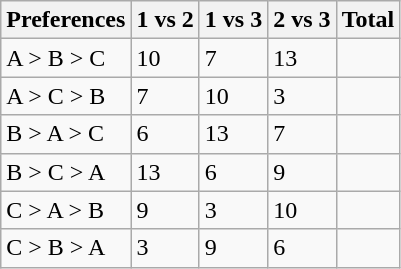<table class="wikitable">
<tr>
<th>Preferences</th>
<th>1 vs 2</th>
<th>1 vs 3</th>
<th>2 vs 3</th>
<th>Total</th>
</tr>
<tr>
<td>A > B > C</td>
<td>10</td>
<td>7</td>
<td>13</td>
<td></td>
</tr>
<tr>
<td>A > C > B</td>
<td>7</td>
<td>10</td>
<td>3</td>
<td></td>
</tr>
<tr>
<td>B > A > C</td>
<td>6</td>
<td>13</td>
<td>7</td>
<td></td>
</tr>
<tr>
<td>B > C > A</td>
<td>13</td>
<td>6</td>
<td>9</td>
<td></td>
</tr>
<tr>
<td>C > A > B</td>
<td>9</td>
<td>3</td>
<td>10</td>
<td></td>
</tr>
<tr>
<td>C > B > A</td>
<td>3</td>
<td>9</td>
<td>6</td>
<td></td>
</tr>
</table>
